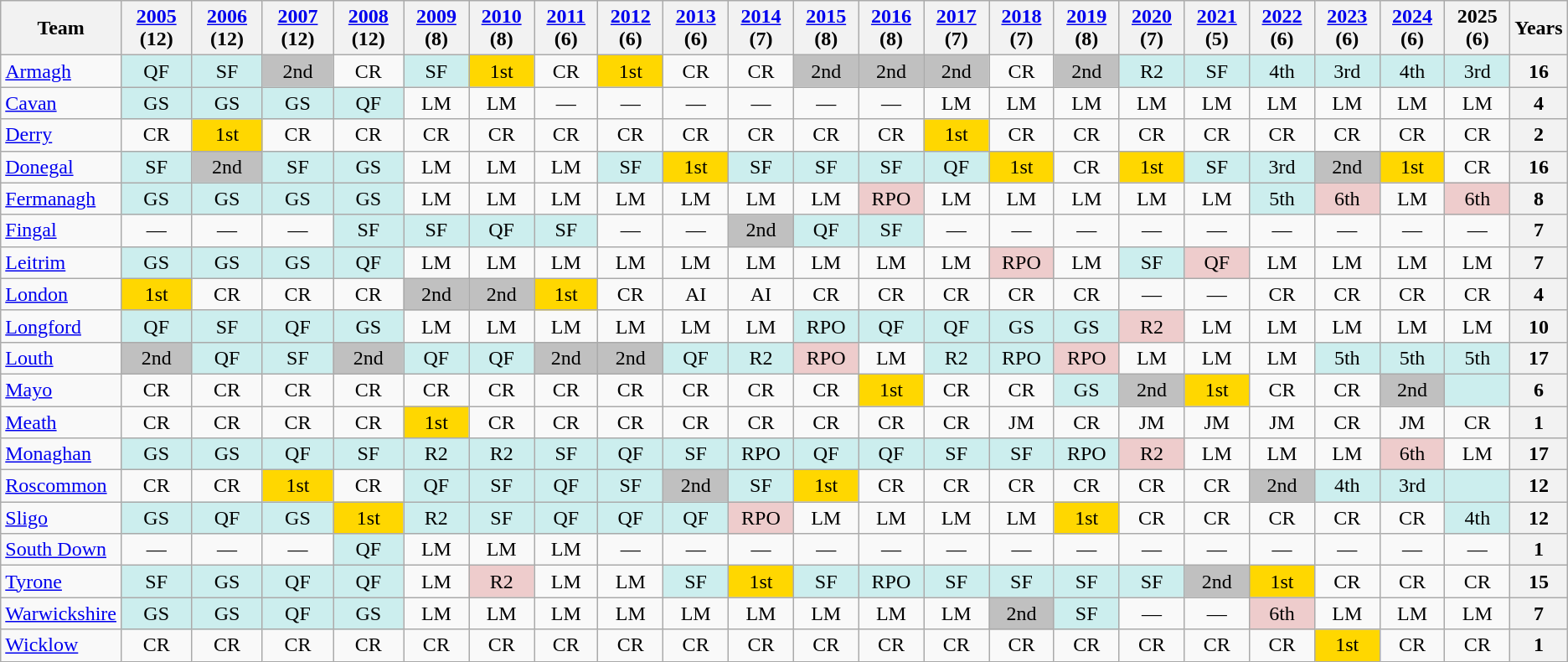<table class="wikitable sortable" style="text-align:center">
<tr>
<th>Team</th>
<th><a href='#'>2005</a> (12)</th>
<th><a href='#'>2006</a> (12)</th>
<th><a href='#'>2007</a> (12)</th>
<th><a href='#'>2008</a> (12)</th>
<th><a href='#'>2009</a> (8)</th>
<th><a href='#'>2010</a> (8)</th>
<th><a href='#'>2011</a> (6)</th>
<th><a href='#'>2012</a> (6)</th>
<th><a href='#'>2013</a> (6)</th>
<th><a href='#'>2014</a> (7)</th>
<th><a href='#'>2015</a> (8)</th>
<th><a href='#'>2016</a> (8)</th>
<th><a href='#'>2017</a> (7)</th>
<th><a href='#'>2018</a> (7)</th>
<th><a href='#'>2019</a> (8)</th>
<th><a href='#'>2020</a> (7)</th>
<th><a href='#'>2021</a> (5)</th>
<th><a href='#'>2022</a> (6)</th>
<th><a href='#'>2023</a> (6)</th>
<th><a href='#'>2024</a> (6)</th>
<th>2025 (6)</th>
<th>Years</th>
</tr>
<tr>
<td style="text-align:left"> <a href='#'>Armagh</a></td>
<td bgcolor="#cceeee">QF</td>
<td bgcolor="#cceeee">SF</td>
<td bgcolor="silver">2nd</td>
<td>CR</td>
<td bgcolor="#cceeee">SF</td>
<td bgcolor="gold">1st</td>
<td>CR</td>
<td bgcolor="gold">1st</td>
<td>CR</td>
<td>CR</td>
<td bgcolor="silver">2nd</td>
<td bgcolor="silver">2nd</td>
<td bgcolor="silver">2nd</td>
<td>CR</td>
<td bgcolor="silver">2nd</td>
<td bgcolor="#cceeee">R2</td>
<td bgcolor="#cceeee">SF</td>
<td bgcolor="#cceeee">4th</td>
<td bgcolor="#cceeee">3rd</td>
<td bgcolor="#cceeee">4th</td>
<td bgcolor="#cceeee">3rd</td>
<th>16</th>
</tr>
<tr>
<td style="text-align:left"> <a href='#'>Cavan</a></td>
<td bgcolor="#cceeee">GS</td>
<td bgcolor="#cceeee">GS</td>
<td bgcolor="#cceeee">GS</td>
<td bgcolor="#cceeee">QF</td>
<td>LM</td>
<td>LM</td>
<td>—</td>
<td>—</td>
<td>—</td>
<td>—</td>
<td>—</td>
<td>—</td>
<td>LM</td>
<td>LM</td>
<td>LM</td>
<td>LM</td>
<td>LM</td>
<td>LM</td>
<td>LM</td>
<td>LM</td>
<td>LM</td>
<th>4</th>
</tr>
<tr>
<td style="text-align:left"> <a href='#'>Derry</a></td>
<td>CR</td>
<td bgcolor="gold">1st</td>
<td>CR</td>
<td>CR</td>
<td>CR</td>
<td>CR</td>
<td>CR</td>
<td>CR</td>
<td>CR</td>
<td>CR</td>
<td>CR</td>
<td>CR</td>
<td bgcolor="gold">1st</td>
<td>CR</td>
<td>CR</td>
<td>CR</td>
<td>CR</td>
<td>CR</td>
<td>CR</td>
<td>CR</td>
<td>CR</td>
<th>2</th>
</tr>
<tr>
<td style="text-align:left"> <a href='#'>Donegal</a></td>
<td bgcolor="#cceeee">SF</td>
<td bgcolor="silver">2nd</td>
<td bgcolor="#cceeee">SF</td>
<td bgcolor="#cceeee">GS</td>
<td>LM</td>
<td>LM</td>
<td>LM</td>
<td bgcolor="#cceeee">SF</td>
<td bgcolor="gold">1st</td>
<td bgcolor="#cceeee">SF</td>
<td bgcolor="#cceeee">SF</td>
<td bgcolor="#cceeee">SF</td>
<td bgcolor="#cceeee">QF</td>
<td bgcolor="gold">1st</td>
<td>CR</td>
<td bgcolor="gold">1st</td>
<td bgcolor="#cceeee">SF</td>
<td bgcolor="#cceeee">3rd</td>
<td bgcolor="silver">2nd</td>
<td bgcolor="gold">1st</td>
<td>CR</td>
<th>16</th>
</tr>
<tr>
<td style="text-align:left"> <a href='#'>Fermanagh</a></td>
<td bgcolor="#cceeee">GS</td>
<td bgcolor="#cceeee">GS</td>
<td bgcolor="#cceeee">GS</td>
<td bgcolor="#cceeee">GS</td>
<td>LM</td>
<td>LM</td>
<td>LM</td>
<td>LM</td>
<td>LM</td>
<td>LM</td>
<td>LM</td>
<td bgcolor="#eecccc">RPO</td>
<td>LM</td>
<td>LM</td>
<td>LM</td>
<td>LM</td>
<td>LM</td>
<td bgcolor="#cceeee">5th</td>
<td bgcolor="#eecccc">6th</td>
<td>LM</td>
<td bgcolor="#eecccc">6th</td>
<th>8</th>
</tr>
<tr>
<td style="text-align:left"> <a href='#'>Fingal</a></td>
<td>—</td>
<td>—</td>
<td>—</td>
<td bgcolor="#cceeee">SF</td>
<td bgcolor="#cceeee">SF</td>
<td bgcolor="#cceeee">QF</td>
<td bgcolor="#cceeee">SF</td>
<td>—</td>
<td>—</td>
<td bgcolor="silver">2nd</td>
<td bgcolor="#cceeee">QF</td>
<td bgcolor="#cceeee">SF</td>
<td>—</td>
<td>—</td>
<td>—</td>
<td>—</td>
<td>—</td>
<td>—</td>
<td>—</td>
<td>—</td>
<td>—</td>
<th>7</th>
</tr>
<tr>
<td style="text-align:left"> <a href='#'>Leitrim</a></td>
<td bgcolor="#cceeee">GS</td>
<td bgcolor="#cceeee">GS</td>
<td bgcolor="#cceeee">GS</td>
<td bgcolor="#cceeee">QF</td>
<td>LM</td>
<td>LM</td>
<td>LM</td>
<td>LM</td>
<td>LM</td>
<td>LM</td>
<td>LM</td>
<td>LM</td>
<td>LM</td>
<td bgcolor="#eecccc">RPO</td>
<td>LM</td>
<td bgcolor="#cceeee">SF</td>
<td bgcolor="#eecccc">QF</td>
<td>LM</td>
<td>LM</td>
<td>LM</td>
<td>LM</td>
<th>7</th>
</tr>
<tr>
<td style="text-align:left"> <a href='#'>London</a></td>
<td bgcolor="gold">1st</td>
<td>CR</td>
<td>CR</td>
<td>CR</td>
<td bgcolor="silver">2nd</td>
<td bgcolor="silver">2nd</td>
<td bgcolor="gold">1st</td>
<td>CR</td>
<td>AI</td>
<td>AI</td>
<td>CR</td>
<td>CR</td>
<td>CR</td>
<td>CR</td>
<td>CR</td>
<td>—</td>
<td>—</td>
<td>CR</td>
<td>CR</td>
<td>CR</td>
<td>CR</td>
<th>4</th>
</tr>
<tr>
<td style="text-align:left"> <a href='#'>Longford</a></td>
<td bgcolor="#cceeee">QF</td>
<td bgcolor="#cceeee">SF</td>
<td bgcolor="#cceeee">QF</td>
<td bgcolor="#cceeee">GS</td>
<td>LM</td>
<td>LM</td>
<td>LM</td>
<td>LM</td>
<td>LM</td>
<td>LM</td>
<td bgcolor="#cceeee">RPO</td>
<td bgcolor="#cceeee">QF</td>
<td bgcolor="#cceeee">QF</td>
<td bgcolor="#cceeee">GS</td>
<td bgcolor="#cceeee">GS</td>
<td bgcolor="#eecccc">R2</td>
<td>LM</td>
<td>LM</td>
<td>LM</td>
<td>LM</td>
<td>LM</td>
<th>10</th>
</tr>
<tr>
<td style="text-align:left"> <a href='#'>Louth</a></td>
<td bgcolor="silver">2nd</td>
<td bgcolor="#cceeee">QF</td>
<td bgcolor="#cceeee">SF</td>
<td bgcolor="silver">2nd</td>
<td bgcolor="#cceeee">QF</td>
<td bgcolor="#cceeee">QF</td>
<td bgcolor="silver">2nd</td>
<td bgcolor="silver">2nd</td>
<td bgcolor="#cceeee">QF</td>
<td bgcolor="#cceeee">R2</td>
<td bgcolor="#eecccc">RPO</td>
<td>LM</td>
<td bgcolor="#cceeee">R2</td>
<td bgcolor="#cceeee">RPO</td>
<td bgcolor="#eecccc">RPO</td>
<td>LM</td>
<td>LM</td>
<td>LM</td>
<td bgcolor="#cceeee">5th</td>
<td bgcolor="#cceeee">5th</td>
<td bgcolor="#cceeee">5th</td>
<th>17</th>
</tr>
<tr>
<td style="text-align:left"> <a href='#'>Mayo</a></td>
<td>CR</td>
<td>CR</td>
<td>CR</td>
<td>CR</td>
<td>CR</td>
<td>CR</td>
<td>CR</td>
<td>CR</td>
<td>CR</td>
<td>CR</td>
<td>CR</td>
<td bgcolor="gold">1st</td>
<td>CR</td>
<td>CR</td>
<td bgcolor="#cceeee">GS</td>
<td bgcolor="silver">2nd</td>
<td bgcolor="gold">1st</td>
<td>CR</td>
<td>CR</td>
<td bgcolor="silver">2nd</td>
<td bgcolor="#cceeee"></td>
<th>6</th>
</tr>
<tr>
<td style="text-align:left"> <a href='#'>Meath</a></td>
<td>CR</td>
<td>CR</td>
<td>CR</td>
<td>CR</td>
<td bgcolor="gold">1st</td>
<td>CR</td>
<td>CR</td>
<td>CR</td>
<td>CR</td>
<td>CR</td>
<td>CR</td>
<td>CR</td>
<td>CR</td>
<td>JM</td>
<td>CR</td>
<td>JM</td>
<td>JM</td>
<td>JM</td>
<td>CR</td>
<td>JM</td>
<td>CR</td>
<th>1</th>
</tr>
<tr>
<td style="text-align:left"> <a href='#'>Monaghan</a></td>
<td bgcolor="#cceeee">GS</td>
<td bgcolor="#cceeee">GS</td>
<td bgcolor="#cceeee">QF</td>
<td bgcolor="#cceeee">SF</td>
<td bgcolor="#cceeee">R2</td>
<td bgcolor="#cceeee">R2</td>
<td bgcolor="#cceeee">SF</td>
<td bgcolor="#cceeee">QF</td>
<td bgcolor="#cceeee">SF</td>
<td bgcolor="#cceeee">RPO</td>
<td bgcolor="#cceeee">QF</td>
<td bgcolor="#cceeee">QF</td>
<td bgcolor="#cceeee">SF</td>
<td bgcolor="#cceeee">SF</td>
<td bgcolor="#cceeee">RPO</td>
<td bgcolor="#eecccc">R2</td>
<td>LM</td>
<td>LM</td>
<td>LM</td>
<td bgcolor="#eecccc">6th</td>
<td>LM</td>
<th>17</th>
</tr>
<tr>
<td style="text-align:left"> <a href='#'>Roscommon</a></td>
<td>CR</td>
<td>CR</td>
<td bgcolor="gold">1st</td>
<td>CR</td>
<td bgcolor="#cceeee">QF</td>
<td bgcolor="#cceeee">SF</td>
<td bgcolor="#cceeee">QF</td>
<td bgcolor="#cceeee">SF</td>
<td bgcolor="silver">2nd</td>
<td bgcolor="#cceeee">SF</td>
<td bgcolor="gold">1st</td>
<td>CR</td>
<td>CR</td>
<td>CR</td>
<td>CR</td>
<td>CR</td>
<td>CR</td>
<td bgcolor="silver">2nd</td>
<td bgcolor="#cceeee">4th</td>
<td bgcolor="#cceeee">3rd</td>
<td bgcolor="#cceeee"></td>
<th>12</th>
</tr>
<tr>
<td style="text-align:left"> <a href='#'>Sligo</a></td>
<td bgcolor="#cceeee">GS</td>
<td bgcolor="#cceeee">QF</td>
<td bgcolor="#cceeee">GS</td>
<td bgcolor="gold">1st</td>
<td bgcolor="#cceeee">R2</td>
<td bgcolor="#cceeee">SF</td>
<td bgcolor="#cceeee">QF</td>
<td bgcolor="#cceeee">QF</td>
<td bgcolor="#cceeee">QF</td>
<td bgcolor="#eecccc">RPO</td>
<td>LM</td>
<td>LM</td>
<td>LM</td>
<td>LM</td>
<td bgcolor="gold">1st</td>
<td>CR</td>
<td>CR</td>
<td>CR</td>
<td>CR</td>
<td>CR</td>
<td bgcolor="#cceeee">4th</td>
<th>12</th>
</tr>
<tr>
<td style="text-align:left"> <a href='#'>South Down</a></td>
<td>—</td>
<td>—</td>
<td>—</td>
<td bgcolor="#cceeee">QF</td>
<td>LM</td>
<td>LM</td>
<td>LM</td>
<td>—</td>
<td>—</td>
<td>—</td>
<td>—</td>
<td>—</td>
<td>—</td>
<td>—</td>
<td>—</td>
<td>—</td>
<td>—</td>
<td>—</td>
<td>—</td>
<td>—</td>
<td>—</td>
<th>1</th>
</tr>
<tr>
<td style="text-align:left"> <a href='#'>Tyrone</a></td>
<td bgcolor="#cceeee">SF</td>
<td bgcolor="#cceeee">GS</td>
<td bgcolor="#cceeee">QF</td>
<td bgcolor="#cceeee">QF</td>
<td>LM</td>
<td bgcolor="#eecccc">R2</td>
<td>LM</td>
<td>LM</td>
<td bgcolor="#cceeee">SF</td>
<td bgcolor="gold">1st</td>
<td bgcolor="#cceeee">SF</td>
<td bgcolor="#cceeee">RPO</td>
<td bgcolor="#cceeee">SF</td>
<td bgcolor="#cceeee">SF</td>
<td bgcolor="#cceeee">SF</td>
<td bgcolor="#cceeee">SF</td>
<td bgcolor="silver">2nd</td>
<td bgcolor="gold">1st</td>
<td>CR</td>
<td>CR</td>
<td>CR</td>
<th>15</th>
</tr>
<tr>
<td style="text-align:left"> <a href='#'>Warwickshire</a></td>
<td bgcolor="#cceeee">GS</td>
<td bgcolor="#cceeee">GS</td>
<td bgcolor="#cceeee">QF</td>
<td bgcolor="#cceeee">GS</td>
<td>LM</td>
<td>LM</td>
<td>LM</td>
<td>LM</td>
<td>LM</td>
<td>LM</td>
<td>LM</td>
<td>LM</td>
<td>LM</td>
<td bgcolor="silver">2nd</td>
<td bgcolor="#cceeee">SF</td>
<td>—</td>
<td>—</td>
<td bgcolor="#eecccc">6th</td>
<td>LM</td>
<td>LM</td>
<td>LM</td>
<th>7</th>
</tr>
<tr>
<td style="text-align:left"> <a href='#'>Wicklow</a></td>
<td>CR</td>
<td>CR</td>
<td>CR</td>
<td>CR</td>
<td>CR</td>
<td>CR</td>
<td>CR</td>
<td>CR</td>
<td>CR</td>
<td>CR</td>
<td>CR</td>
<td>CR</td>
<td>CR</td>
<td>CR</td>
<td>CR</td>
<td>CR</td>
<td>CR</td>
<td>CR</td>
<td bgcolor="gold">1st</td>
<td>CR</td>
<td>CR</td>
<th>1</th>
</tr>
</table>
